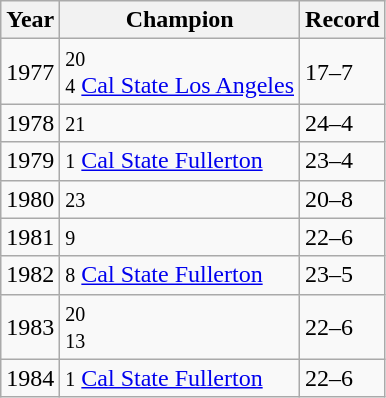<table class=wikitable>
<tr>
<th>Year</th>
<th>Champion</th>
<th>Record</th>
</tr>
<tr>
<td>1977</td>
<td><small> 20</small> <br><small> 4</small> <a href='#'>Cal State Los Angeles</a></td>
<td>17–7</td>
</tr>
<tr>
<td>1978</td>
<td><small> 21</small> </td>
<td>24–4</td>
</tr>
<tr>
<td>1979</td>
<td><small> 1</small> <a href='#'>Cal State Fullerton</a></td>
<td>23–4</td>
</tr>
<tr>
<td>1980</td>
<td><small> 23</small> </td>
<td>20–8</td>
</tr>
<tr>
<td>1981</td>
<td><small> 9</small> </td>
<td>22–6</td>
</tr>
<tr>
<td>1982</td>
<td><small> 8</small> <a href='#'>Cal State Fullerton</a></td>
<td>23–5</td>
</tr>
<tr>
<td>1983</td>
<td><small> 20</small> <br><small> 13</small> </td>
<td>22–6</td>
</tr>
<tr>
<td>1984</td>
<td><small> 1</small> <a href='#'>Cal State Fullerton</a></td>
<td>22–6</td>
</tr>
</table>
